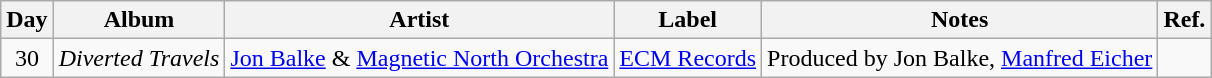<table class="wikitable">
<tr>
<th>Day</th>
<th>Album</th>
<th>Artist</th>
<th>Label</th>
<th>Notes</th>
<th>Ref.</th>
</tr>
<tr>
<td rowspan="1" style="text-align:center;">30</td>
<td><em>Diverted Travels</em></td>
<td><a href='#'>Jon Balke</a> & <a href='#'>Magnetic North Orchestra</a></td>
<td><a href='#'>ECM Records</a></td>
<td>Produced by Jon Balke, <a href='#'>Manfred Eicher</a></td>
<td style="text-align:center;"></td>
</tr>
</table>
